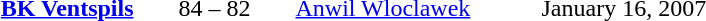<table style="text-align:center">
<tr>
<th width=160></th>
<th width=100></th>
<th width=160></th>
<th width=200></th>
</tr>
<tr>
<td align=right><strong><a href='#'>BK Ventspils</a></strong> </td>
<td>84 – 82</td>
<td align=left> <a href='#'>Anwil Wloclawek</a></td>
<td align=left>January 16, 2007</td>
</tr>
</table>
